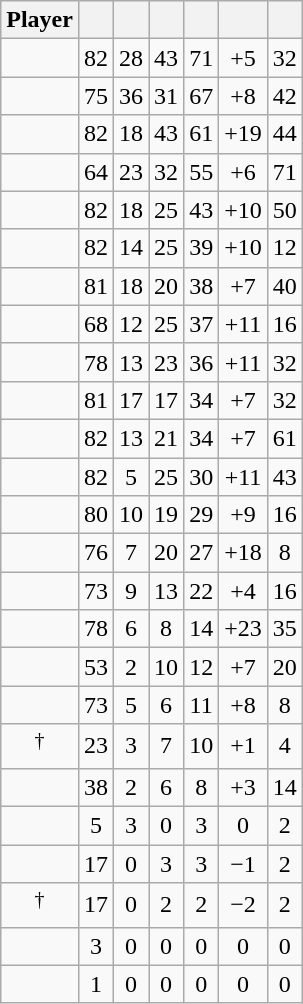<table class="wikitable sortable" style="text-align:center;">
<tr>
<th>Player</th>
<th></th>
<th></th>
<th></th>
<th></th>
<th data-sort-type="number"></th>
<th></th>
</tr>
<tr>
<td></td>
<td>82</td>
<td>28</td>
<td>43</td>
<td>71</td>
<td>+5</td>
<td>32</td>
</tr>
<tr>
<td></td>
<td>75</td>
<td>36</td>
<td>31</td>
<td>67</td>
<td>+8</td>
<td>42</td>
</tr>
<tr>
<td></td>
<td>82</td>
<td>18</td>
<td>43</td>
<td>61</td>
<td>+19</td>
<td>44</td>
</tr>
<tr>
<td></td>
<td>64</td>
<td>23</td>
<td>32</td>
<td>55</td>
<td>+6</td>
<td>71</td>
</tr>
<tr>
<td></td>
<td>82</td>
<td>18</td>
<td>25</td>
<td>43</td>
<td>+10</td>
<td>50</td>
</tr>
<tr>
<td></td>
<td>82</td>
<td>14</td>
<td>25</td>
<td>39</td>
<td>+10</td>
<td>12</td>
</tr>
<tr>
<td></td>
<td>81</td>
<td>18</td>
<td>20</td>
<td>38</td>
<td>+7</td>
<td>40</td>
</tr>
<tr>
<td></td>
<td>68</td>
<td>12</td>
<td>25</td>
<td>37</td>
<td>+11</td>
<td>16</td>
</tr>
<tr>
<td></td>
<td>78</td>
<td>13</td>
<td>23</td>
<td>36</td>
<td>+11</td>
<td>32</td>
</tr>
<tr>
<td></td>
<td>81</td>
<td>17</td>
<td>17</td>
<td>34</td>
<td>+7</td>
<td>32</td>
</tr>
<tr>
<td></td>
<td>82</td>
<td>13</td>
<td>21</td>
<td>34</td>
<td>+7</td>
<td>61</td>
</tr>
<tr>
<td></td>
<td>82</td>
<td>5</td>
<td>25</td>
<td>30</td>
<td>+11</td>
<td>43</td>
</tr>
<tr>
<td></td>
<td>80</td>
<td>10</td>
<td>19</td>
<td>29</td>
<td>+9</td>
<td>16</td>
</tr>
<tr>
<td></td>
<td>76</td>
<td>7</td>
<td>20</td>
<td>27</td>
<td>+18</td>
<td>8</td>
</tr>
<tr>
<td></td>
<td>73</td>
<td>9</td>
<td>13</td>
<td>22</td>
<td>+4</td>
<td>16</td>
</tr>
<tr>
<td></td>
<td>78</td>
<td>6</td>
<td>8</td>
<td>14</td>
<td>+23</td>
<td>35</td>
</tr>
<tr>
<td></td>
<td>53</td>
<td>2</td>
<td>10</td>
<td>12</td>
<td>+7</td>
<td>20</td>
</tr>
<tr>
<td></td>
<td>73</td>
<td>5</td>
<td>6</td>
<td>11</td>
<td>+8</td>
<td>8</td>
</tr>
<tr>
<td><sup>†</sup></td>
<td>23</td>
<td>3</td>
<td>7</td>
<td>10</td>
<td>+1</td>
<td>4</td>
</tr>
<tr>
<td></td>
<td>38</td>
<td>2</td>
<td>6</td>
<td>8</td>
<td>+3</td>
<td>14</td>
</tr>
<tr>
<td></td>
<td>5</td>
<td>3</td>
<td>0</td>
<td>3</td>
<td>0</td>
<td>2</td>
</tr>
<tr>
<td></td>
<td>17</td>
<td>0</td>
<td>3</td>
<td>3</td>
<td>−1</td>
<td>2</td>
</tr>
<tr>
<td><sup>†</sup></td>
<td>17</td>
<td>0</td>
<td>2</td>
<td>2</td>
<td>−2</td>
<td>2</td>
</tr>
<tr>
<td></td>
<td>3</td>
<td>0</td>
<td>0</td>
<td>0</td>
<td>0</td>
<td>0</td>
</tr>
<tr>
<td></td>
<td>1</td>
<td>0</td>
<td>0</td>
<td>0</td>
<td>0</td>
<td>0</td>
</tr>
</table>
